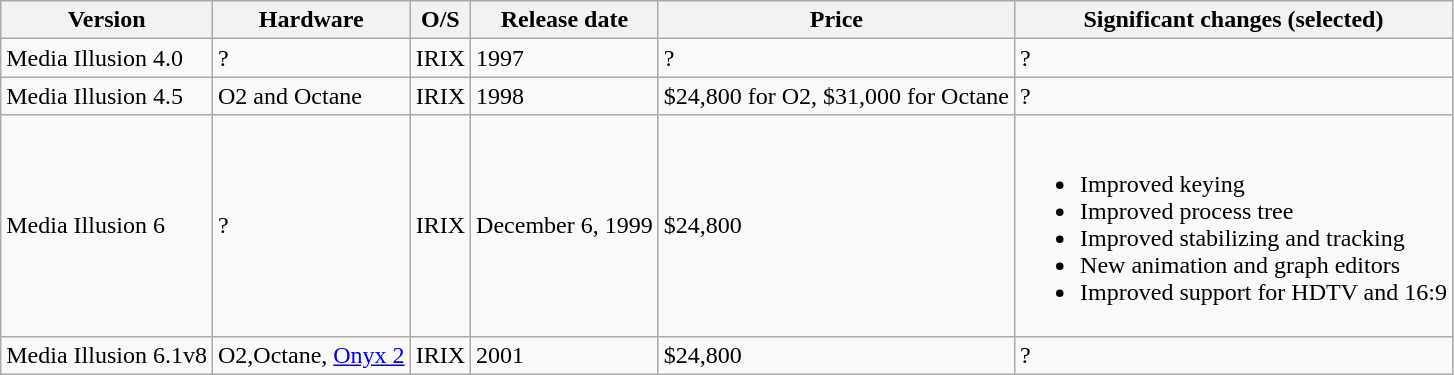<table class="wikitable">
<tr>
<th>Version</th>
<th>Hardware</th>
<th>O/S</th>
<th>Release date</th>
<th>Price</th>
<th>Significant changes (selected)</th>
</tr>
<tr>
<td>Media Illusion 4.0</td>
<td>?</td>
<td>IRIX</td>
<td>1997</td>
<td>?</td>
<td>?</td>
</tr>
<tr>
<td>Media Illusion 4.5</td>
<td>O2 and Octane</td>
<td>IRIX</td>
<td>1998</td>
<td>$24,800 for O2, $31,000 for Octane</td>
<td>?</td>
</tr>
<tr>
<td>Media Illusion 6</td>
<td>?</td>
<td>IRIX</td>
<td>December 6, 1999</td>
<td>$24,800</td>
<td><br><ul><li>Improved keying</li><li>Improved process tree</li><li>Improved stabilizing and tracking</li><li>New animation and graph editors</li><li>Improved support for HDTV and 16:9</li></ul></td>
</tr>
<tr>
<td>Media Illusion 6.1v8</td>
<td>O2,Octane, <a href='#'>Onyx 2</a></td>
<td>IRIX</td>
<td>2001</td>
<td>$24,800</td>
<td>?</td>
</tr>
</table>
